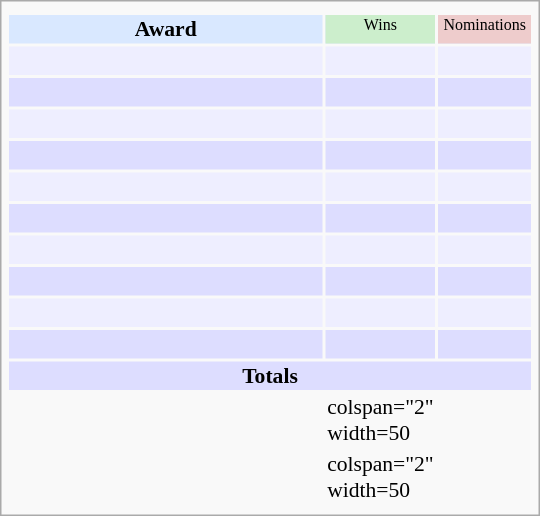<table class="infobox" style="width: 25em; text-align: left; font-size: 90%; vertical-align: middle;">
<tr>
<td colspan="3" style="text-align:center;"></td>
</tr>
<tr bgcolor=#D9E8FF style="text-align:center;">
<th style="vertical-align: middle;">Award</th>
<td style="background:#cceecc; font-size:8pt;" width="60px">Wins</td>
<td style="background:#eecccc; font-size:8pt;" width="60px">Nominations</td>
</tr>
<tr bgcolor=#eeeeff>
<td align="center"><br></td>
<td></td>
<td></td>
</tr>
<tr bgcolor=#ddddff>
<td align="center"><br></td>
<td></td>
<td></td>
</tr>
<tr bgcolor=#eeeeff>
<td align="center"><br></td>
<td></td>
<td></td>
</tr>
<tr bgcolor=#ddddff>
<td align="center"><br></td>
<td></td>
<td></td>
</tr>
<tr bgcolor=#eeeeff>
<td align="center"><br></td>
<td></td>
<td></td>
</tr>
<tr bgcolor=#ddddff>
<td align="center"><br></td>
<td></td>
<td></td>
</tr>
<tr bgcolor=#eeeeff>
<td align="center"><br></td>
<td></td>
<td></td>
</tr>
<tr bgcolor=#ddddff>
<td align="center"><br></td>
<td></td>
<td></td>
</tr>
<tr bgcolor=#eeeeff>
<td align="center"><br></td>
<td></td>
<td></td>
</tr>
<tr bgcolor=#ddddff>
<td align="center"><br></td>
<td></td>
<td></td>
</tr>
<tr bgcolor=#ddddff>
<td colspan="3" style="text-align:center;"><strong>Totals</strong></td>
</tr>
<tr>
<td></td>
<td>colspan="2" width=50 </td>
</tr>
<tr>
<td></td>
<td>colspan="2" width=50 </td>
</tr>
<tr>
</tr>
</table>
